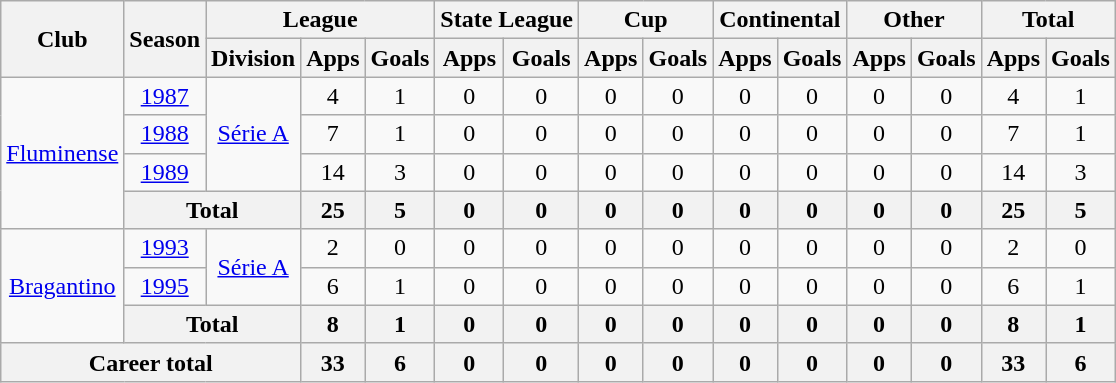<table class="wikitable" style="text-align: center">
<tr>
<th rowspan="2">Club</th>
<th rowspan="2">Season</th>
<th colspan="3">League</th>
<th colspan="2">State League</th>
<th colspan="2">Cup</th>
<th colspan="2">Continental</th>
<th colspan="2">Other</th>
<th colspan="2">Total</th>
</tr>
<tr>
<th>Division</th>
<th>Apps</th>
<th>Goals</th>
<th>Apps</th>
<th>Goals</th>
<th>Apps</th>
<th>Goals</th>
<th>Apps</th>
<th>Goals</th>
<th>Apps</th>
<th>Goals</th>
<th>Apps</th>
<th>Goals</th>
</tr>
<tr>
<td rowspan="4"><a href='#'>Fluminense</a></td>
<td><a href='#'>1987</a></td>
<td rowspan="3"><a href='#'>Série A</a></td>
<td>4</td>
<td>1</td>
<td>0</td>
<td>0</td>
<td>0</td>
<td>0</td>
<td>0</td>
<td>0</td>
<td>0</td>
<td>0</td>
<td>4</td>
<td>1</td>
</tr>
<tr>
<td><a href='#'>1988</a></td>
<td>7</td>
<td>1</td>
<td>0</td>
<td>0</td>
<td>0</td>
<td>0</td>
<td>0</td>
<td>0</td>
<td>0</td>
<td>0</td>
<td>7</td>
<td>1</td>
</tr>
<tr>
<td><a href='#'>1989</a></td>
<td>14</td>
<td>3</td>
<td>0</td>
<td>0</td>
<td>0</td>
<td>0</td>
<td>0</td>
<td>0</td>
<td>0</td>
<td>0</td>
<td>14</td>
<td>3</td>
</tr>
<tr>
<th colspan="2"><strong>Total</strong></th>
<th>25</th>
<th>5</th>
<th>0</th>
<th>0</th>
<th>0</th>
<th>0</th>
<th>0</th>
<th>0</th>
<th>0</th>
<th>0</th>
<th>25</th>
<th>5</th>
</tr>
<tr>
<td rowspan="3"><a href='#'>Bragantino</a></td>
<td><a href='#'>1993</a></td>
<td rowspan="2"><a href='#'>Série A</a></td>
<td>2</td>
<td>0</td>
<td>0</td>
<td>0</td>
<td>0</td>
<td>0</td>
<td>0</td>
<td>0</td>
<td>0</td>
<td>0</td>
<td>2</td>
<td>0</td>
</tr>
<tr>
<td><a href='#'>1995</a></td>
<td>6</td>
<td>1</td>
<td>0</td>
<td>0</td>
<td>0</td>
<td>0</td>
<td>0</td>
<td>0</td>
<td>0</td>
<td>0</td>
<td>6</td>
<td>1</td>
</tr>
<tr>
<th colspan="2"><strong>Total</strong></th>
<th>8</th>
<th>1</th>
<th>0</th>
<th>0</th>
<th>0</th>
<th>0</th>
<th>0</th>
<th>0</th>
<th>0</th>
<th>0</th>
<th>8</th>
<th>1</th>
</tr>
<tr>
<th colspan="3"><strong>Career total</strong></th>
<th>33</th>
<th>6</th>
<th>0</th>
<th>0</th>
<th>0</th>
<th>0</th>
<th>0</th>
<th>0</th>
<th>0</th>
<th>0</th>
<th>33</th>
<th>6</th>
</tr>
</table>
